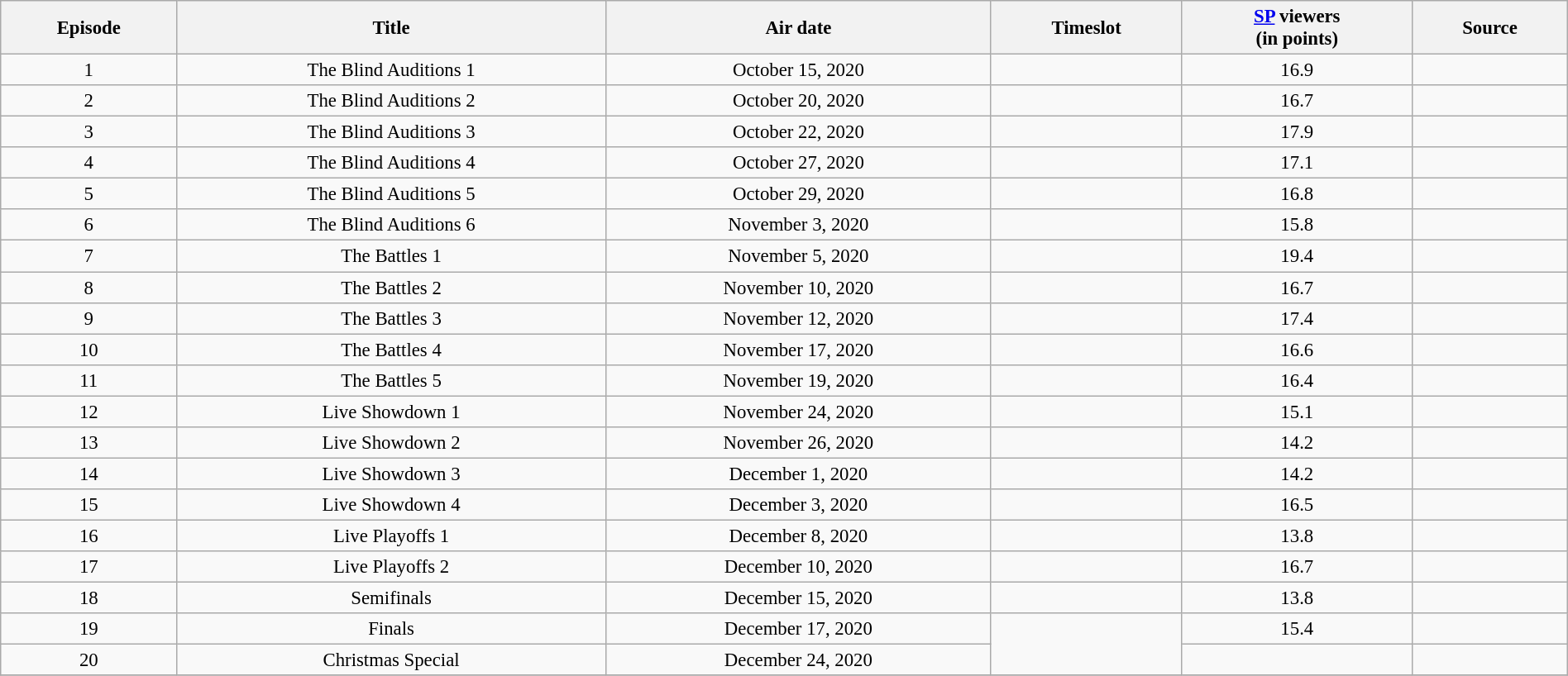<table class="wikitable sortable" style="text-align:center; font-size:95%; width: 100%">
<tr>
<th>Episode</th>
<th>Title</th>
<th>Air date</th>
<th>Timeslot</th>
<th><a href='#'>SP</a> viewers<br>(in points)</th>
<th>Source</th>
</tr>
<tr>
<td>1</td>
<td>The Blind Auditions 1</td>
<td>October 15, 2020</td>
<td></td>
<td>16.9</td>
<td></td>
</tr>
<tr>
<td>2</td>
<td>The Blind Auditions 2</td>
<td>October 20, 2020</td>
<td></td>
<td>16.7</td>
<td></td>
</tr>
<tr>
<td>3</td>
<td>The Blind Auditions 3</td>
<td>October 22, 2020</td>
<td></td>
<td>17.9</td>
<td></td>
</tr>
<tr>
<td>4</td>
<td>The Blind Auditions 4</td>
<td>October 27, 2020</td>
<td></td>
<td>17.1</td>
<td></td>
</tr>
<tr>
<td>5</td>
<td>The Blind Auditions 5</td>
<td>October 29, 2020</td>
<td></td>
<td>16.8</td>
<td></td>
</tr>
<tr>
<td>6</td>
<td>The Blind Auditions 6</td>
<td>November 3, 2020</td>
<td></td>
<td>15.8</td>
<td></td>
</tr>
<tr>
<td>7</td>
<td>The Battles 1</td>
<td>November 5, 2020</td>
<td></td>
<td>19.4</td>
<td></td>
</tr>
<tr>
<td>8</td>
<td>The Battles 2</td>
<td>November 10, 2020</td>
<td></td>
<td>16.7</td>
<td></td>
</tr>
<tr>
<td>9</td>
<td>The Battles 3</td>
<td>November 12, 2020</td>
<td></td>
<td>17.4</td>
<td></td>
</tr>
<tr>
<td>10</td>
<td>The Battles 4</td>
<td>November 17, 2020</td>
<td></td>
<td>16.6</td>
<td></td>
</tr>
<tr>
<td>11</td>
<td>The Battles 5</td>
<td>November 19, 2020</td>
<td></td>
<td>16.4</td>
<td></td>
</tr>
<tr>
<td>12</td>
<td>Live Showdown 1</td>
<td>November 24, 2020</td>
<td></td>
<td>15.1</td>
<td></td>
</tr>
<tr>
<td>13</td>
<td>Live Showdown 2</td>
<td>November 26, 2020</td>
<td></td>
<td>14.2</td>
<td></td>
</tr>
<tr>
<td>14</td>
<td>Live Showdown 3</td>
<td>December 1, 2020</td>
<td></td>
<td>14.2</td>
<td></td>
</tr>
<tr>
<td>15</td>
<td>Live Showdown 4</td>
<td>December 3, 2020</td>
<td></td>
<td>16.5</td>
<td></td>
</tr>
<tr>
<td>16</td>
<td>Live Playoffs 1</td>
<td>December 8, 2020</td>
<td></td>
<td>13.8</td>
<td></td>
</tr>
<tr>
<td>17</td>
<td>Live Playoffs 2</td>
<td>December 10, 2020</td>
<td></td>
<td>16.7</td>
<td></td>
</tr>
<tr>
<td>18</td>
<td>Semifinals</td>
<td>December 15, 2020</td>
<td></td>
<td>13.8</td>
<td></td>
</tr>
<tr>
<td>19</td>
<td>Finals</td>
<td>December 17, 2020</td>
<td rowspan=2></td>
<td>15.4</td>
<td></td>
</tr>
<tr>
<td>20</td>
<td>Christmas Special</td>
<td>December 24, 2020</td>
<td></td>
<td></td>
</tr>
<tr>
</tr>
</table>
